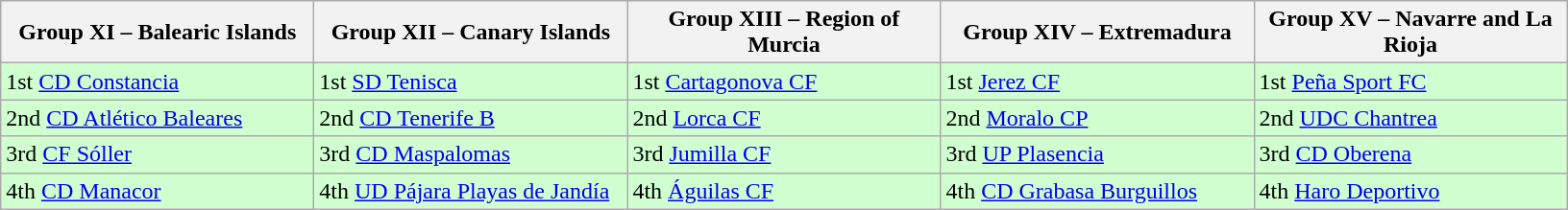<table class="wikitable">
<tr>
<th width=210>Group XI – Balearic Islands </th>
<th width=210>Group XII – Canary Islands </th>
<th width=210>Group XIII – Region of Murcia </th>
<th width=210>Group XIV – Extremadura </th>
<th width=210>Group XV – Navarre and La Rioja </th>
</tr>
<tr style="background:#D0FFD0;">
<td>1st <a href='#'>CD Constancia</a></td>
<td>1st <a href='#'>SD Tenisca</a></td>
<td>1st <a href='#'>Cartagonova CF</a></td>
<td>1st <a href='#'>Jerez CF</a></td>
<td>1st <a href='#'>Peña Sport FC</a></td>
</tr>
<tr style="background:#D0FFD0;">
<td>2nd <a href='#'>CD Atlético Baleares</a></td>
<td>2nd <a href='#'>CD Tenerife B</a></td>
<td>2nd <a href='#'>Lorca CF</a></td>
<td>2nd <a href='#'>Moralo CP</a></td>
<td>2nd <a href='#'>UDC Chantrea</a></td>
</tr>
<tr style="background:#D0FFD0;">
<td>3rd <a href='#'>CF Sóller</a></td>
<td>3rd <a href='#'>CD Maspalomas</a></td>
<td>3rd <a href='#'>Jumilla CF</a></td>
<td>3rd <a href='#'>UP Plasencia</a></td>
<td>3rd <a href='#'>CD Oberena</a></td>
</tr>
<tr style="background:#D0FFD0;">
<td>4th <a href='#'>CD Manacor</a></td>
<td>4th <a href='#'>UD Pájara Playas de Jandía</a></td>
<td>4th <a href='#'>Águilas CF</a></td>
<td>4th <a href='#'>CD Grabasa Burguillos</a></td>
<td>4th <a href='#'>Haro Deportivo</a></td>
</tr>
</table>
